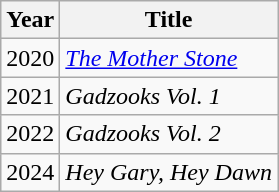<table class="wikitable plainrowheaders">
<tr>
<th>Year</th>
<th>Title</th>
</tr>
<tr>
<td>2020</td>
<td><em><a href='#'>The Mother Stone</a></em></td>
</tr>
<tr>
<td>2021</td>
<td><em>Gadzooks Vol. 1</em></td>
</tr>
<tr>
<td>2022</td>
<td><em>Gadzooks Vol. 2</em></td>
</tr>
<tr>
<td>2024</td>
<td><em>Hey Gary, Hey Dawn</em></td>
</tr>
</table>
